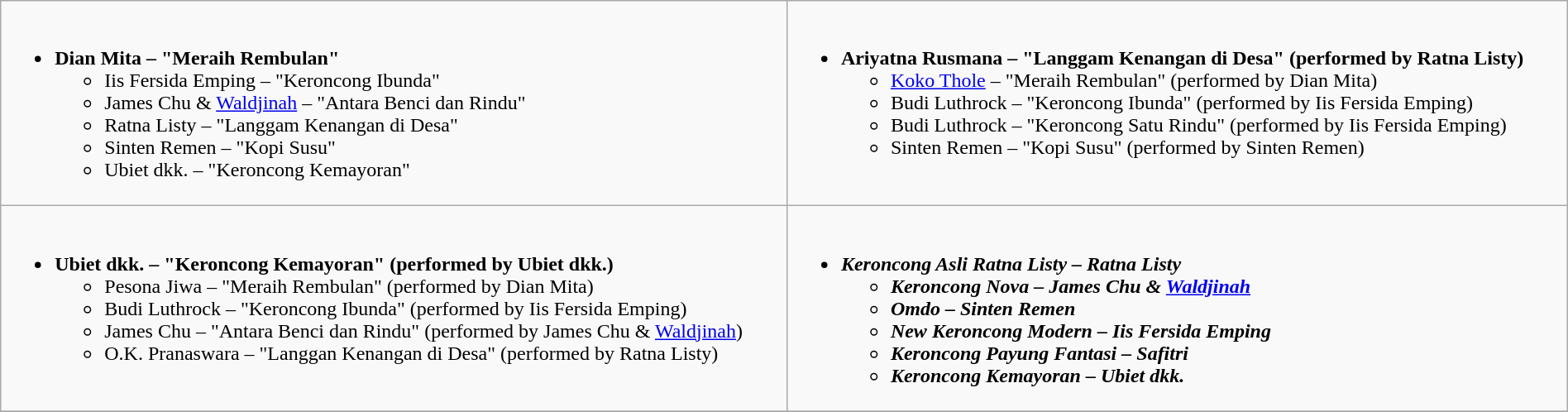<table class="wikitable" style="width:100%">
<tr>
<td valign="top"><br><ul><li><strong>Dian Mita – "Meraih Rembulan"</strong><ul><li>Iis Fersida Emping – "Keroncong Ibunda"</li><li>James Chu & <a href='#'>Waldjinah</a> – "Antara Benci dan Rindu"</li><li>Ratna Listy – "Langgam Kenangan di Desa"</li><li>Sinten Remen – "Kopi Susu"</li><li>Ubiet dkk. – "Keroncong Kemayoran"</li></ul></li></ul></td>
<td valign="top"><br><ul><li><strong>Ariyatna Rusmana – "Langgam Kenangan di Desa" (performed by Ratna Listy)</strong><ul><li><a href='#'>Koko Thole</a> – "Meraih Rembulan" (performed by Dian Mita)</li><li>Budi Luthrock – "Keroncong Ibunda" (performed by Iis Fersida Emping)</li><li>Budi Luthrock – "Keroncong Satu Rindu" (performed by Iis Fersida Emping)</li><li>Sinten Remen – "Kopi Susu" (performed by Sinten Remen)</li></ul></li></ul></td>
</tr>
<tr>
<td valign="top"><br><ul><li><strong>Ubiet dkk. – "Keroncong Kemayoran" (performed by Ubiet dkk.)</strong><ul><li>Pesona Jiwa – "Meraih Rembulan" (performed by Dian Mita)</li><li>Budi Luthrock – "Keroncong Ibunda" (performed by Iis Fersida Emping)</li><li>James Chu – "Antara Benci dan Rindu" (performed by James Chu & <a href='#'>Waldjinah</a>)</li><li>O.K. Pranaswara – "Langgan Kenangan di Desa" (performed by Ratna Listy)</li></ul></li></ul></td>
<td valign="top"><br><ul><li><strong><em>Keroncong Asli Ratna Listy<em> – Ratna Listy<strong><ul><li></em>Keroncong Nova<em> – James Chu & <a href='#'>Waldjinah</a></li><li></em>Omdo<em> – Sinten Remen</li><li></em>New Keroncong Modern<em> – Iis Fersida Emping</li><li></em>Keroncong Payung Fantasi<em> – Safitri</li><li></em>Keroncong Kemayoran<em> – Ubiet dkk.</li></ul></li></ul></td>
</tr>
<tr>
</tr>
</table>
